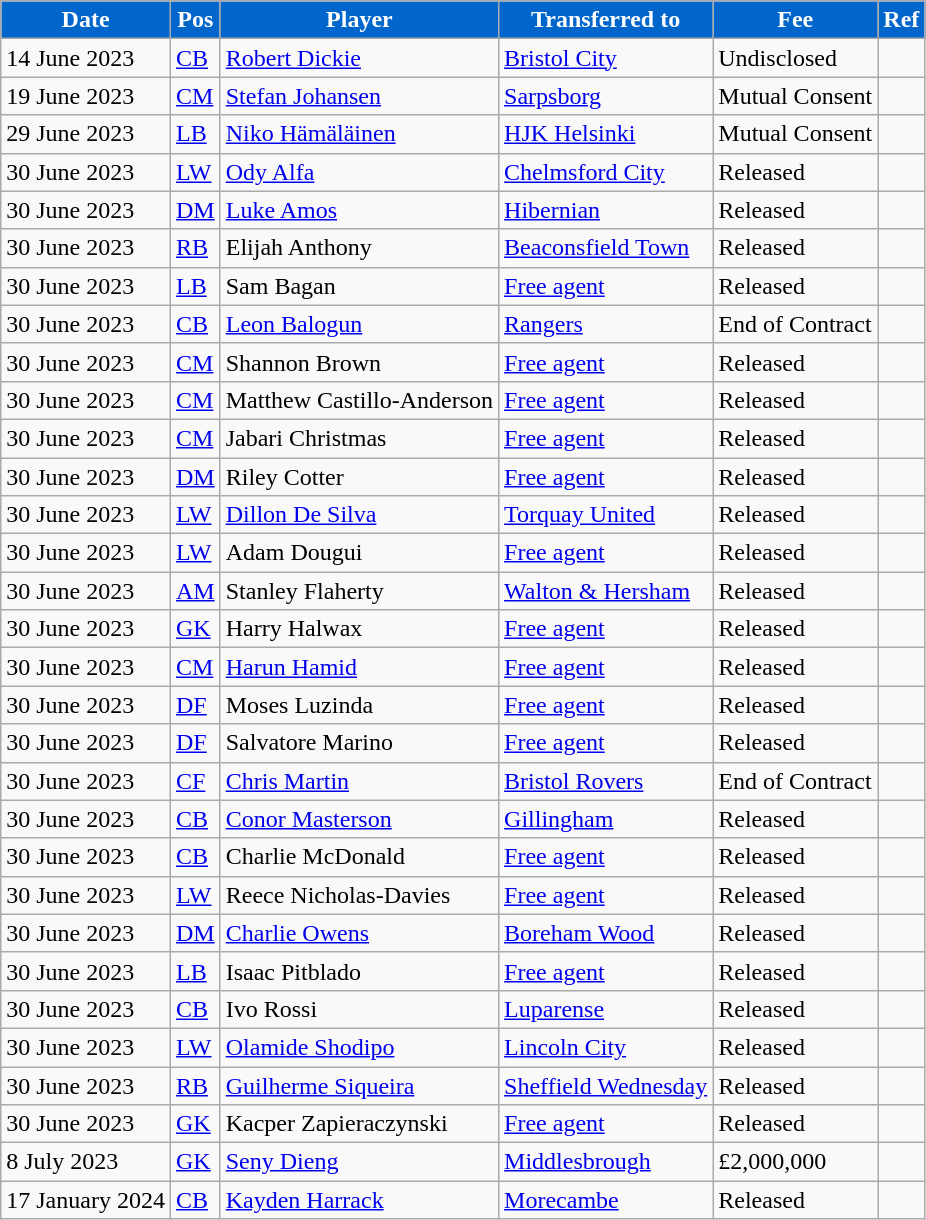<table class="wikitable plainrowheaders sortable">
<tr>
<th style="background:#0066cc; color:#ffffff">Date</th>
<th style="background:#0066cc; color:#ffffff">Pos</th>
<th style="background:#0066cc; color:#ffffff">Player</th>
<th style="background:#0066cc; color:#ffffff">Transferred to</th>
<th style="background:#0066cc; color:#ffffff">Fee</th>
<th style="background:#0066cc; color:#ffffff">Ref</th>
</tr>
<tr>
<td>14 June 2023</td>
<td><a href='#'>CB</a></td>
<td> <a href='#'>Robert Dickie</a></td>
<td> <a href='#'>Bristol City</a></td>
<td>Undisclosed</td>
<td></td>
</tr>
<tr>
<td>19 June 2023</td>
<td><a href='#'>CM</a></td>
<td> <a href='#'>Stefan Johansen</a></td>
<td> <a href='#'>Sarpsborg</a></td>
<td>Mutual Consent</td>
<td></td>
</tr>
<tr>
<td>29 June 2023</td>
<td><a href='#'>LB</a></td>
<td> <a href='#'>Niko Hämäläinen</a></td>
<td> <a href='#'>HJK Helsinki</a></td>
<td>Mutual Consent</td>
<td></td>
</tr>
<tr>
<td>30 June 2023</td>
<td><a href='#'>LW</a></td>
<td> <a href='#'>Ody Alfa</a></td>
<td> <a href='#'>Chelmsford  City</a></td>
<td>Released</td>
<td></td>
</tr>
<tr>
<td>30 June 2023</td>
<td><a href='#'>DM</a></td>
<td> <a href='#'>Luke Amos</a></td>
<td> <a href='#'> Hibernian</a></td>
<td>Released</td>
<td></td>
</tr>
<tr>
<td>30 June 2023</td>
<td><a href='#'>RB</a></td>
<td> Elijah Anthony</td>
<td> <a href='#'>Beaconsfield Town</a></td>
<td>Released</td>
<td></td>
</tr>
<tr>
<td>30 June 2023</td>
<td><a href='#'>LB</a></td>
<td> Sam Bagan</td>
<td> <a href='#'>Free agent</a></td>
<td>Released</td>
<td></td>
</tr>
<tr>
<td>30 June 2023</td>
<td><a href='#'>CB</a></td>
<td> <a href='#'>Leon Balogun</a></td>
<td> <a href='#'>Rangers</a></td>
<td>End of Contract</td>
<td></td>
</tr>
<tr>
<td>30 June 2023</td>
<td><a href='#'>CM</a></td>
<td> Shannon Brown</td>
<td> <a href='#'>Free agent</a></td>
<td>Released</td>
<td></td>
</tr>
<tr>
<td>30 June 2023</td>
<td><a href='#'>CM</a></td>
<td> Matthew Castillo-Anderson</td>
<td> <a href='#'>Free agent</a></td>
<td>Released</td>
<td></td>
</tr>
<tr>
<td>30 June 2023</td>
<td><a href='#'>CM</a></td>
<td> Jabari Christmas</td>
<td> <a href='#'>Free agent</a></td>
<td>Released</td>
<td></td>
</tr>
<tr>
<td>30 June 2023</td>
<td><a href='#'>DM</a></td>
<td> Riley Cotter</td>
<td> <a href='#'>Free agent</a></td>
<td>Released</td>
<td></td>
</tr>
<tr>
<td>30 June 2023</td>
<td><a href='#'>LW</a></td>
<td> <a href='#'>Dillon De Silva</a></td>
<td> <a href='#'>Torquay United</a></td>
<td>Released</td>
<td></td>
</tr>
<tr>
<td>30 June 2023</td>
<td><a href='#'>LW</a></td>
<td> Adam Dougui</td>
<td> <a href='#'>Free agent</a></td>
<td>Released</td>
<td></td>
</tr>
<tr>
<td>30 June 2023</td>
<td><a href='#'>AM</a></td>
<td> Stanley Flaherty</td>
<td> <a href='#'>Walton & Hersham</a></td>
<td>Released</td>
<td></td>
</tr>
<tr>
<td>30 June 2023</td>
<td><a href='#'>GK</a></td>
<td> Harry Halwax</td>
<td> <a href='#'>Free agent</a></td>
<td>Released</td>
<td></td>
</tr>
<tr>
<td>30 June 2023</td>
<td><a href='#'>CM</a></td>
<td> <a href='#'>Harun Hamid</a></td>
<td> <a href='#'>Free agent</a></td>
<td>Released</td>
<td></td>
</tr>
<tr>
<td>30 June 2023</td>
<td><a href='#'>DF</a></td>
<td> Moses Luzinda</td>
<td> <a href='#'>Free agent</a></td>
<td>Released</td>
<td></td>
</tr>
<tr>
<td>30 June 2023</td>
<td><a href='#'>DF</a></td>
<td> Salvatore Marino</td>
<td> <a href='#'>Free agent</a></td>
<td>Released</td>
<td></td>
</tr>
<tr>
<td>30 June 2023</td>
<td><a href='#'>CF</a></td>
<td> <a href='#'>Chris Martin</a></td>
<td> <a href='#'>Bristol Rovers</a></td>
<td>End of Contract</td>
<td></td>
</tr>
<tr>
<td>30 June 2023</td>
<td><a href='#'>CB</a></td>
<td> <a href='#'>Conor Masterson</a></td>
<td> <a href='#'>Gillingham</a></td>
<td>Released</td>
<td></td>
</tr>
<tr>
<td>30 June 2023</td>
<td><a href='#'>CB</a></td>
<td> Charlie McDonald</td>
<td> <a href='#'>Free agent</a></td>
<td>Released</td>
<td></td>
</tr>
<tr>
<td>30 June 2023</td>
<td><a href='#'>LW</a></td>
<td> Reece Nicholas-Davies</td>
<td> <a href='#'>Free agent</a></td>
<td>Released</td>
<td></td>
</tr>
<tr>
<td>30 June 2023</td>
<td><a href='#'>DM</a></td>
<td> <a href='#'>Charlie Owens</a></td>
<td> <a href='#'>Boreham Wood</a></td>
<td>Released</td>
<td></td>
</tr>
<tr>
<td>30 June 2023</td>
<td><a href='#'>LB</a></td>
<td> Isaac Pitblado</td>
<td> <a href='#'>Free agent</a></td>
<td>Released</td>
<td></td>
</tr>
<tr>
<td>30 June 2023</td>
<td><a href='#'>CB</a></td>
<td> Ivo Rossi</td>
<td> <a href='#'>Luparense</a></td>
<td>Released</td>
<td></td>
</tr>
<tr>
<td>30 June 2023</td>
<td><a href='#'>LW</a></td>
<td> <a href='#'>Olamide Shodipo</a></td>
<td> <a href='#'>Lincoln City</a></td>
<td>Released</td>
<td></td>
</tr>
<tr>
<td>30 June 2023</td>
<td><a href='#'>RB</a></td>
<td> <a href='#'>Guilherme Siqueira</a></td>
<td> <a href='#'>Sheffield Wednesday</a></td>
<td>Released</td>
<td></td>
</tr>
<tr>
<td>30 June 2023</td>
<td><a href='#'>GK</a></td>
<td> Kacper Zapieraczynski</td>
<td> <a href='#'>Free agent</a></td>
<td>Released</td>
<td></td>
</tr>
<tr>
<td>8 July 2023</td>
<td><a href='#'>GK</a></td>
<td> <a href='#'>Seny Dieng</a></td>
<td> <a href='#'>Middlesbrough</a></td>
<td>£2,000,000</td>
<td></td>
</tr>
<tr>
<td>17 January 2024</td>
<td><a href='#'>CB</a></td>
<td> <a href='#'>Kayden Harrack</a></td>
<td> <a href='#'>Morecambe</a></td>
<td>Released</td>
<td></td>
</tr>
</table>
